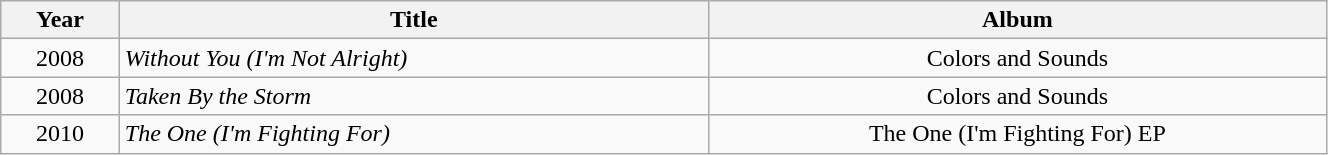<table class="wikitable" width="70%">
<tr>
<th>Year</th>
<th>Title</th>
<th>Album</th>
</tr>
<tr>
<td align="center">2008</td>
<td align="left"><em>Without You (I'm Not Alright)</em></td>
<td align="center">Colors and Sounds</td>
</tr>
<tr>
<td align="center">2008</td>
<td align="left"><em>Taken By the Storm</em></td>
<td align="center">Colors and Sounds</td>
</tr>
<tr>
<td align="center">2010</td>
<td align="left"><em>The One (I'm Fighting For)</em></td>
<td align="center">The One (I'm Fighting For) EP</td>
</tr>
</table>
